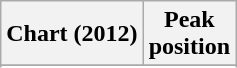<table class="wikitable sortable plainrowheaders">
<tr>
<th>Chart (2012)</th>
<th>Peak<br>position</th>
</tr>
<tr>
</tr>
<tr>
</tr>
<tr>
</tr>
<tr>
</tr>
<tr>
</tr>
</table>
